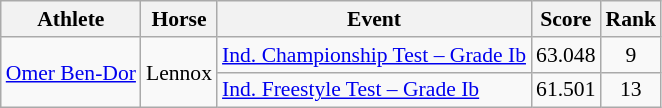<table class=wikitable style="font-size:90%">
<tr>
<th>Athlete</th>
<th>Horse</th>
<th>Event</th>
<th>Score</th>
<th>Rank</th>
</tr>
<tr>
<td rowspan="2"><a href='#'>Omer Ben-Dor</a></td>
<td rowspan="2">Lennox</td>
<td><a href='#'>Ind. Championship Test – Grade Ib</a></td>
<td align="center">63.048</td>
<td align="center">9</td>
</tr>
<tr>
<td><a href='#'>Ind. Freestyle Test – Grade Ib</a></td>
<td align="center">61.501</td>
<td align="center">13</td>
</tr>
</table>
